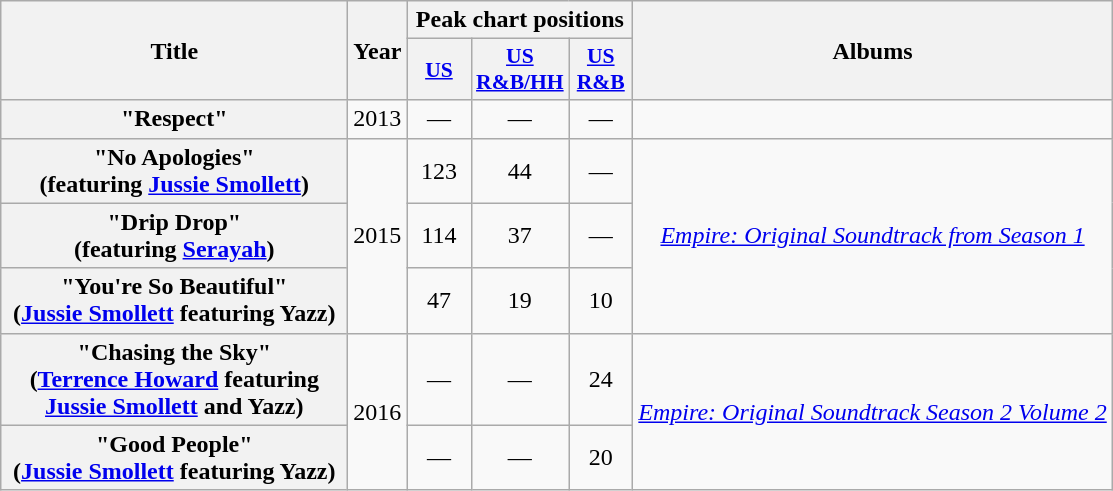<table class="wikitable plainrowheaders" style="text-align:center;">
<tr>
<th scope="col" rowspan="2" style="width:14em;">Title</th>
<th scope="col" rowspan="2" style="width:1em;">Year</th>
<th scope="col" colspan="3">Peak chart positions</th>
<th scope="col" rowspan="2">Albums</th>
</tr>
<tr>
<th scope="col" style="width:2.5em;font-size:90%;"><a href='#'>US</a><br></th>
<th scope="col" style="width:2.5em;font-size:90%;"><a href='#'>US<br>R&B/HH</a><br></th>
<th scope="col" style="width:2.5em;font-size:90%;"><a href='#'>US<br>R&B</a><br></th>
</tr>
<tr>
<th scope="row">"Respect"</th>
<td>2013</td>
<td>—</td>
<td>—</td>
<td>—</td>
<td></td>
</tr>
<tr>
<th scope="row">"No Apologies"<br><span>(featuring <a href='#'>Jussie Smollett</a>)</span></th>
<td rowspan="3">2015</td>
<td>123</td>
<td>44</td>
<td>—</td>
<td rowspan="3"><em><a href='#'>Empire: Original Soundtrack from Season 1</a></em></td>
</tr>
<tr>
<th scope="row">"Drip Drop"<br><span>(featuring <a href='#'>Serayah</a>)</span></th>
<td>114</td>
<td>37</td>
<td>—</td>
</tr>
<tr>
<th scope="row">"You're So Beautiful"<br><span>(<a href='#'>Jussie Smollett</a> featuring Yazz)</span></th>
<td>47</td>
<td>19</td>
<td>10</td>
</tr>
<tr>
<th scope="row">"Chasing the Sky"<br><span>(<a href='#'>Terrence Howard</a> featuring <a href='#'>Jussie Smollett</a> and Yazz)</span></th>
<td rowspan="2">2016</td>
<td>—</td>
<td>—</td>
<td>24</td>
<td rowspan="2"><em><a href='#'>Empire: Original Soundtrack Season 2 Volume 2</a></em></td>
</tr>
<tr>
<th scope="row">"Good People"<br><span>(<a href='#'>Jussie Smollett</a> featuring Yazz)</span></th>
<td>—</td>
<td>—</td>
<td>20</td>
</tr>
</table>
